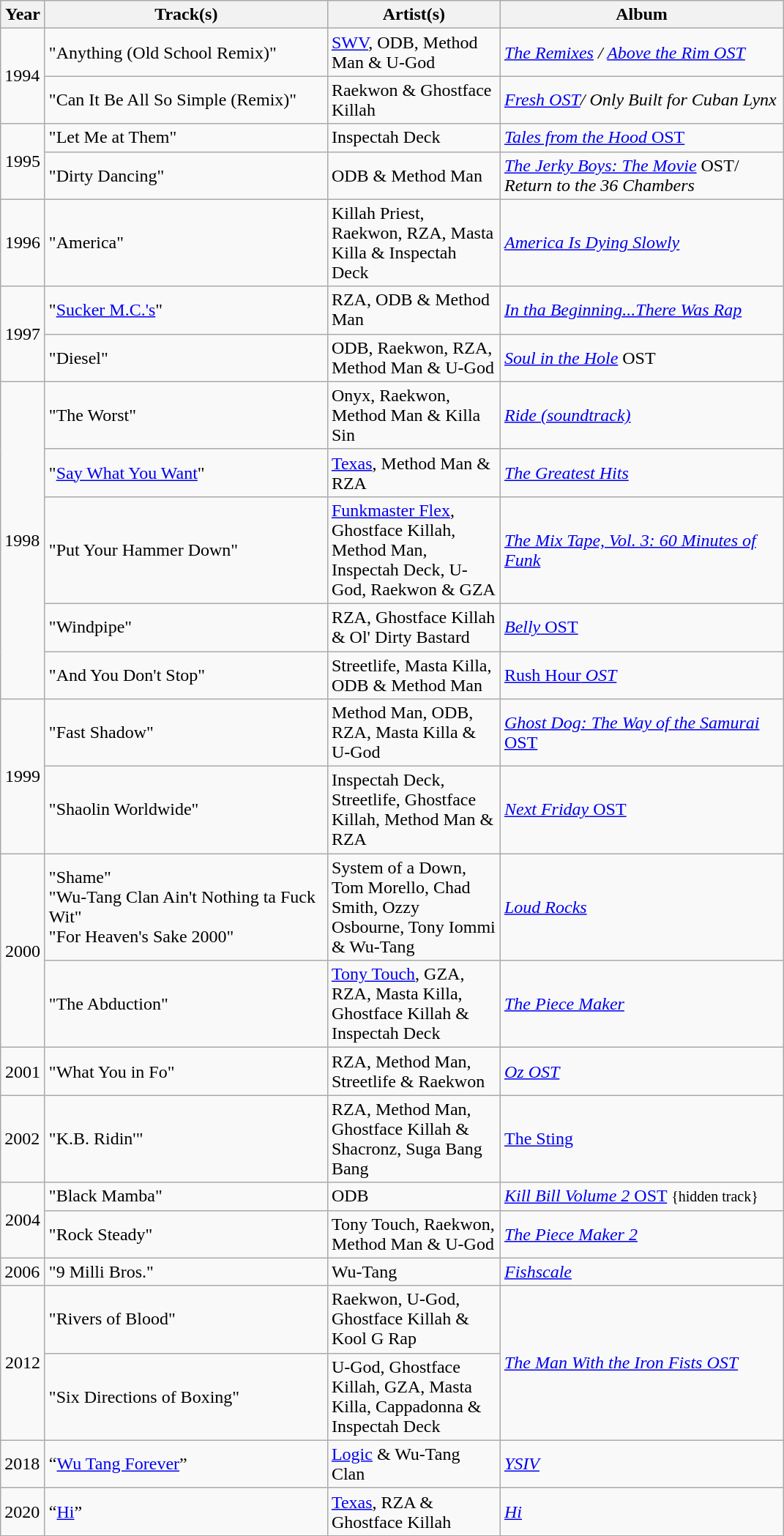<table class="wikitable">
<tr>
<th style="width:33px;">Year</th>
<th style="width:250px;">Track(s)</th>
<th style="width:150px;">Artist(s)</th>
<th style="width:250px;">Album</th>
</tr>
<tr>
<td rowspan="2">1994</td>
<td>"Anything (Old School Remix)"</td>
<td><a href='#'>SWV</a>, ODB, Method Man & U-God</td>
<td><em><a href='#'>The Remixes</a> / <a href='#'>Above the Rim OST</a></em></td>
</tr>
<tr>
<td>"Can It Be All So Simple (Remix)"</td>
<td>Raekwon & Ghostface Killah</td>
<td><em><a href='#'>Fresh OST</a>/ Only Built for Cuban Lynx</em></td>
</tr>
<tr>
<td rowspan="2" style="text-align:center;">1995</td>
<td>"Let Me at Them"</td>
<td>Inspectah Deck</td>
<td><a href='#'><em>Tales from the Hood</em> OST</a></td>
</tr>
<tr>
<td>"Dirty Dancing"</td>
<td>ODB & Method Man</td>
<td><em><a href='#'>The Jerky Boys: The Movie</a></em> OST/ <em>Return to the 36 Chambers</em></td>
</tr>
<tr>
<td style="text-align:center;">1996</td>
<td>"America"</td>
<td>Killah Priest, Raekwon, RZA, Masta Killa & Inspectah Deck</td>
<td><em><a href='#'>America Is Dying Slowly</a></em></td>
</tr>
<tr>
<td rowspan="2" style="text-align:center;">1997</td>
<td>"<a href='#'>Sucker M.C.'s</a>"</td>
<td>RZA, ODB & Method Man</td>
<td><em><a href='#'>In tha Beginning...There Was Rap</a></em></td>
</tr>
<tr>
<td>"Diesel"</td>
<td>ODB, Raekwon, RZA, Method Man & U-God</td>
<td><em><a href='#'>Soul in the Hole</a></em> OST</td>
</tr>
<tr>
<td rowspan="5">1998</td>
<td>"The Worst"</td>
<td>Onyx, Raekwon, Method Man & Killa Sin</td>
<td><em><a href='#'>Ride (soundtrack)</a></em></td>
</tr>
<tr>
<td>"<a href='#'>Say What You Want</a>"</td>
<td><a href='#'>Texas</a>, Method Man & RZA</td>
<td><em><a href='#'>The Greatest Hits</a></em></td>
</tr>
<tr>
<td>"Put Your Hammer Down"</td>
<td><a href='#'>Funkmaster Flex</a>, Ghostface Killah, Method Man, Inspectah Deck, U-God, Raekwon & GZA</td>
<td><em><a href='#'>The Mix Tape, Vol. 3: 60 Minutes of Funk</a></em></td>
</tr>
<tr>
<td>"Windpipe"</td>
<td>RZA, Ghostface Killah & Ol' Dirty Bastard</td>
<td><a href='#'><em>Belly</em> OST</a></td>
</tr>
<tr>
<td>"And You Don't Stop"</td>
<td>Streetlife, Masta Killa, ODB & Method Man</td>
<td><em><a href='#'></em>Rush Hour<em> OST</a></em></td>
</tr>
<tr>
<td rowspan="2" style="text-align:center;">1999</td>
<td>"Fast Shadow"</td>
<td>Method Man, ODB, RZA, Masta Killa & U-God</td>
<td><a href='#'><em>Ghost Dog: The Way of the Samurai</em> OST</a></td>
</tr>
<tr>
<td>"Shaolin Worldwide"</td>
<td>Inspectah Deck, Streetlife, Ghostface Killah, Method Man & RZA</td>
<td><a href='#'><em>Next Friday</em> OST</a></td>
</tr>
<tr>
<td rowspan="2" style="text-align:center;">2000</td>
<td>"Shame"<br>"Wu-Tang Clan Ain't Nothing ta Fuck Wit"<br>"For Heaven's Sake 2000"</td>
<td>System of a Down, Tom Morello, Chad Smith, Ozzy Osbourne, Tony Iommi & Wu-Tang</td>
<td><em><a href='#'>Loud Rocks</a></em></td>
</tr>
<tr>
<td>"The Abduction"</td>
<td><a href='#'>Tony Touch</a>, GZA, RZA, Masta Killa, Ghostface Killah & Inspectah Deck</td>
<td><em><a href='#'>The Piece Maker</a></em></td>
</tr>
<tr>
<td style="text-align:center;">2001</td>
<td>"What You in Fo"</td>
<td>RZA, Method Man, Streetlife & Raekwon</td>
<td><em><a href='#'>Oz OST</a></em></td>
</tr>
<tr>
<td>2002</td>
<td>"K.B. Ridin'"</td>
<td>RZA, Method Man, Ghostface Killah & Shacronz, Suga Bang Bang</td>
<td><a href='#'>The Sting</a></td>
</tr>
<tr>
<td rowspan="2" style="text-align:center;">2004</td>
<td>"Black Mamba"</td>
<td>ODB</td>
<td><a href='#'><em>Kill Bill Volume 2</em> OST</a> <small>{hidden track}</small></td>
</tr>
<tr>
<td>"Rock Steady"</td>
<td>Tony Touch, Raekwon, Method Man & U-God</td>
<td><em><a href='#'>The Piece Maker 2</a></em></td>
</tr>
<tr>
<td>2006</td>
<td>"9 Milli Bros."</td>
<td>Wu-Tang</td>
<td><em><a href='#'>Fishscale</a></em></td>
</tr>
<tr>
<td rowspan="2" style="text-align:center;">2012</td>
<td>"Rivers of Blood"</td>
<td>Raekwon, U-God, Ghostface Killah & Kool G Rap</td>
<td rowspan="2"><em><a href='#'>The Man With the Iron Fists OST</a></em></td>
</tr>
<tr>
<td>"Six Directions of Boxing"</td>
<td>U-God, Ghostface Killah, GZA, Masta Killa, Cappadonna & Inspectah Deck</td>
</tr>
<tr>
<td>2018</td>
<td>“<a href='#'>Wu Tang Forever</a>”</td>
<td><a href='#'>Logic</a> & Wu-Tang Clan</td>
<td><em><a href='#'>YSIV</a></em></td>
</tr>
<tr>
<td>2020</td>
<td>“<a href='#'>Hi</a>”</td>
<td><a href='#'>Texas</a>, RZA & Ghostface Killah</td>
<td><em><a href='#'>Hi</a></em></td>
</tr>
</table>
